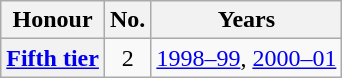<table class="wikitable plainrowheaders">
<tr>
<th scope=col>Honour</th>
<th scope=col>No.</th>
<th scope=col>Years</th>
</tr>
<tr>
<th scope=row><a href='#'>Fifth tier</a></th>
<td align=center>2</td>
<td><a href='#'>1998–99</a>, <a href='#'>2000–01</a></td>
</tr>
</table>
